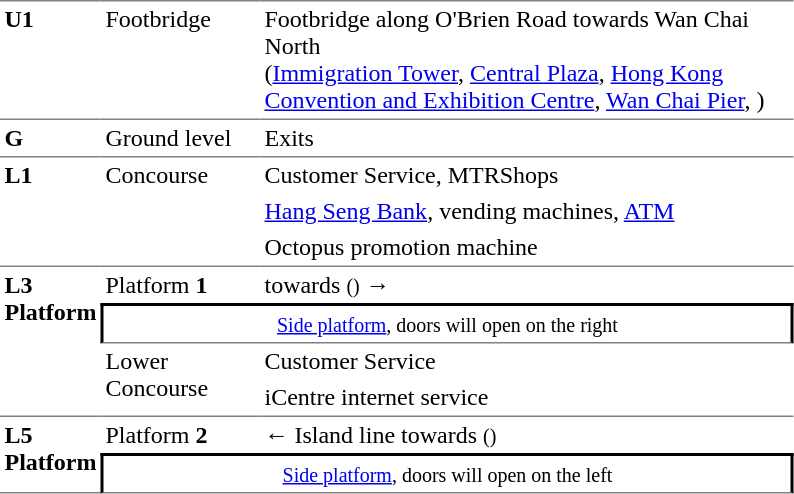<table border=0 cellspacing=0 cellpadding=3>
<tr>
<td style="border-bottom:solid 1px gray;border-top:solid 1px gray;width:50px;vertical-align:top;"><strong>U1</strong></td>
<td style="border-top:solid 1px gray;border-bottom:solid 1px gray;width:100px;vertical-align:top;">Footbridge</td>
<td style="border-top:solid 1px gray;border-bottom:solid 1px gray;width:350px;vertical-align:top;">Footbridge along O'Brien Road towards Wan Chai North<br>(<a href='#'>Immigration Tower</a>, <a href='#'>Central Plaza</a>, <a href='#'>Hong Kong Convention and Exhibition Centre</a>, <a href='#'>Wan Chai Pier</a>, )</td>
</tr>
<tr>
<td style="border-bottom:solid 1px gray;vertical-align:top;"><strong>G</strong></td>
<td style="border-bottom:solid 1px gray;vertical-align:top;">Ground level</td>
<td style="border-bottom:solid 1px gray;vertical-align:top;">Exits</td>
</tr>
<tr>
<td style="border-bottom:solid 1px gray;vertical-align:top;" rowspan=3><strong>L1</strong></td>
<td style="border-bottom:solid 1px gray;vertical-align:top;" rowspan=3>Concourse</td>
<td>Customer Service, MTRShops</td>
</tr>
<tr>
<td><a href='#'>Hang Seng Bank</a>, vending machines, <a href='#'>ATM</a></td>
</tr>
<tr>
<td style="border-bottom:solid 1px gray;">Octopus promotion machine</td>
</tr>
<tr>
<td style="border-bottom:solid 1px gray;vertical-align:top;" rowspan=4><strong>L3<br>Platform</strong></td>
<td>Platform <span><strong>1</strong></span></td>
<td>  towards  <small>()</small> →</td>
</tr>
<tr>
<td style="border-top:solid 2px black;border-right:solid 2px black;border-left:solid 2px black;border-bottom:solid 1px gray;text-align:center;" colspan=2><small><a href='#'>Side platform</a>, doors will open on the right</small></td>
</tr>
<tr>
<td style="border-bottom:solid 1px gray;vertical-align:top;" rowspan=2>Lower Concourse</td>
<td>Customer Service</td>
</tr>
<tr>
<td style="border-bottom:solid 1px gray;">iCentre internet service</td>
</tr>
<tr>
<td style="border-bottom:solid 1px gray;vertical-align:top;" rowspan=2><strong>L5<br>Platform</strong></td>
<td>Platform <span><strong>2</strong></span></td>
<td>←  Island line towards  <small>()</small></td>
</tr>
<tr>
<td style="border-top:solid 2px black;border-right:solid 2px black;border-left:solid 2px black;border-bottom:solid 1px gray;text-align:center;" colspan=2><small><a href='#'>Side platform</a>, doors will open on the left</small></td>
</tr>
</table>
